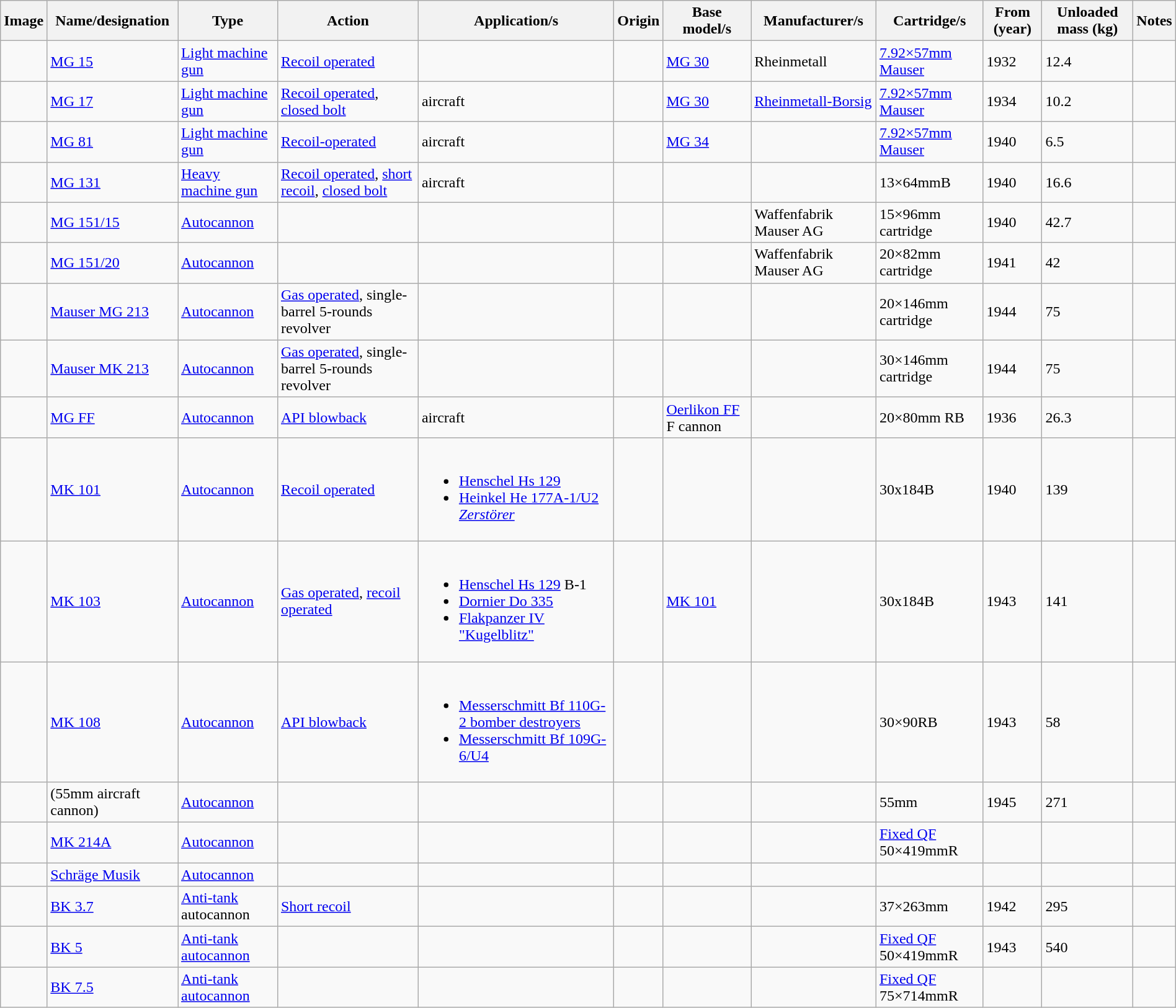<table class="wikitable sortable" style="margin:left; width:100%; border-collapse:collapse;">
<tr>
<th>Image</th>
<th>Name/designation</th>
<th>Type</th>
<th>Action</th>
<th>Application/s</th>
<th>Origin</th>
<th>Base model/s</th>
<th>Manufacturer/s</th>
<th>Cartridge/s</th>
<th>From (year)</th>
<th>Unloaded mass (kg)</th>
<th class=unsortable>Notes</th>
</tr>
<tr>
<td></td>
<td><a href='#'>MG 15</a></td>
<td><a href='#'>Light machine gun</a></td>
<td><a href='#'>Recoil operated</a></td>
<td></td>
<td></td>
<td><a href='#'>MG 30</a></td>
<td>Rheinmetall</td>
<td><a href='#'>7.92×57mm Mauser</a></td>
<td>1932</td>
<td>12.4</td>
<td></td>
</tr>
<tr>
<td></td>
<td><a href='#'>MG 17</a></td>
<td><a href='#'>Light machine gun</a></td>
<td><a href='#'>Recoil operated</a>, <a href='#'>closed bolt</a></td>
<td>aircraft</td>
<td></td>
<td><a href='#'>MG 30</a></td>
<td><a href='#'>Rheinmetall-Borsig</a></td>
<td><a href='#'>7.92×57mm Mauser</a></td>
<td>1934</td>
<td>10.2</td>
<td></td>
</tr>
<tr>
<td></td>
<td><a href='#'>MG 81</a></td>
<td><a href='#'>Light machine gun</a></td>
<td><a href='#'>Recoil-operated</a></td>
<td>aircraft</td>
<td></td>
<td><a href='#'>MG 34</a></td>
<td></td>
<td><a href='#'>7.92×57mm Mauser</a></td>
<td>1940</td>
<td>6.5</td>
<td></td>
</tr>
<tr>
<td></td>
<td><a href='#'>MG 131</a></td>
<td><a href='#'>Heavy machine gun</a></td>
<td><a href='#'>Recoil operated</a>, <a href='#'>short recoil</a>, <a href='#'>closed bolt</a></td>
<td>aircraft</td>
<td></td>
<td></td>
<td></td>
<td>13×64mmB</td>
<td>1940</td>
<td>16.6</td>
<td></td>
</tr>
<tr>
<td></td>
<td><a href='#'>MG 151/15</a></td>
<td><a href='#'>Autocannon</a></td>
<td></td>
<td></td>
<td></td>
<td></td>
<td>Waffenfabrik Mauser AG</td>
<td>15×96mm cartridge</td>
<td>1940</td>
<td>42.7</td>
<td></td>
</tr>
<tr>
<td></td>
<td><a href='#'>MG 151/20</a></td>
<td><a href='#'>Autocannon</a></td>
<td></td>
<td></td>
<td></td>
<td></td>
<td>Waffenfabrik Mauser AG</td>
<td>20×82mm cartridge</td>
<td>1941</td>
<td>42</td>
<td></td>
</tr>
<tr>
<td></td>
<td><a href='#'>Mauser MG 213</a></td>
<td><a href='#'>Autocannon</a></td>
<td><a href='#'>Gas operated</a>, single-barrel 5-rounds revolver</td>
<td></td>
<td></td>
<td></td>
<td></td>
<td>20×146mm cartridge</td>
<td>1944</td>
<td>75</td>
<td></td>
</tr>
<tr>
<td></td>
<td><a href='#'>Mauser MK 213</a></td>
<td><a href='#'>Autocannon</a></td>
<td><a href='#'>Gas operated</a>, single-barrel 5-rounds revolver</td>
<td></td>
<td></td>
<td></td>
<td></td>
<td>30×146mm cartridge</td>
<td>1944</td>
<td>75</td>
<td></td>
</tr>
<tr>
<td></td>
<td><a href='#'>MG FF</a></td>
<td><a href='#'>Autocannon</a></td>
<td><a href='#'>API blowback</a></td>
<td>aircraft</td>
<td></td>
<td><a href='#'>Oerlikon FF</a> F cannon</td>
<td></td>
<td>20×80mm RB</td>
<td>1936</td>
<td>26.3</td>
<td></td>
</tr>
<tr>
<td></td>
<td><a href='#'>MK 101</a></td>
<td><a href='#'>Autocannon</a></td>
<td><a href='#'>Recoil operated</a></td>
<td><br><ul><li><a href='#'>Henschel Hs 129</a></li><li><a href='#'>Heinkel He 177A-1/U2 <em>Zerstörer</em></a></li></ul></td>
<td></td>
<td></td>
<td></td>
<td>30x184B</td>
<td>1940</td>
<td>139</td>
<td></td>
</tr>
<tr>
<td></td>
<td><a href='#'>MK 103</a></td>
<td><a href='#'>Autocannon</a></td>
<td><a href='#'>Gas operated</a>, <a href='#'>recoil operated</a></td>
<td><br><ul><li><a href='#'>Henschel Hs 129</a> B-1</li><li><a href='#'>Dornier Do 335</a></li><li><a href='#'>Flakpanzer IV "Kugelblitz"</a></li></ul></td>
<td></td>
<td><a href='#'>MK 101</a></td>
<td></td>
<td>30x184B</td>
<td>1943</td>
<td>141</td>
<td></td>
</tr>
<tr>
<td></td>
<td><a href='#'>MK 108</a></td>
<td><a href='#'>Autocannon</a></td>
<td><a href='#'>API blowback</a></td>
<td><br><ul><li><a href='#'>Messerschmitt Bf 110G-2 bomber destroyers</a></li><li><a href='#'>Messerschmitt Bf 109G-6/U4</a></li></ul></td>
<td></td>
<td></td>
<td></td>
<td>30×90RB</td>
<td>1943</td>
<td>58</td>
<td></td>
</tr>
<tr>
<td></td>
<td> (55mm aircraft cannon)</td>
<td><a href='#'>Autocannon</a></td>
<td></td>
<td></td>
<td></td>
<td></td>
<td></td>
<td>55mm</td>
<td>1945</td>
<td>271</td>
<td></td>
</tr>
<tr>
<td></td>
<td><a href='#'>MK 214A</a></td>
<td><a href='#'>Autocannon</a></td>
<td></td>
<td></td>
<td></td>
<td></td>
<td></td>
<td><a href='#'>Fixed QF</a> 50×419mmR</td>
<td></td>
<td></td>
<td></td>
</tr>
<tr>
<td></td>
<td><a href='#'>Schräge Musik</a></td>
<td><a href='#'>Autocannon</a></td>
<td></td>
<td></td>
<td></td>
<td></td>
<td></td>
<td></td>
<td></td>
<td></td>
<td></td>
</tr>
<tr>
<td></td>
<td><a href='#'>BK 3.7</a></td>
<td><a href='#'>Anti-tank</a> autocannon</td>
<td><a href='#'>Short recoil</a></td>
<td></td>
<td></td>
<td></td>
<td></td>
<td>37×263mm</td>
<td>1942</td>
<td>295</td>
<td></td>
</tr>
<tr>
<td></td>
<td><a href='#'>BK 5</a></td>
<td><a href='#'>Anti-tank</a> <a href='#'>autocannon</a></td>
<td></td>
<td></td>
<td></td>
<td></td>
<td></td>
<td><a href='#'>Fixed QF</a> 50×419mmR</td>
<td>1943</td>
<td>540</td>
<td></td>
</tr>
<tr>
<td></td>
<td><a href='#'>BK 7.5</a></td>
<td><a href='#'>Anti-tank</a> <a href='#'>autocannon</a></td>
<td></td>
<td></td>
<td></td>
<td></td>
<td></td>
<td><a href='#'>Fixed QF</a> 75×714mmR</td>
<td></td>
<td></td>
<td></td>
</tr>
</table>
